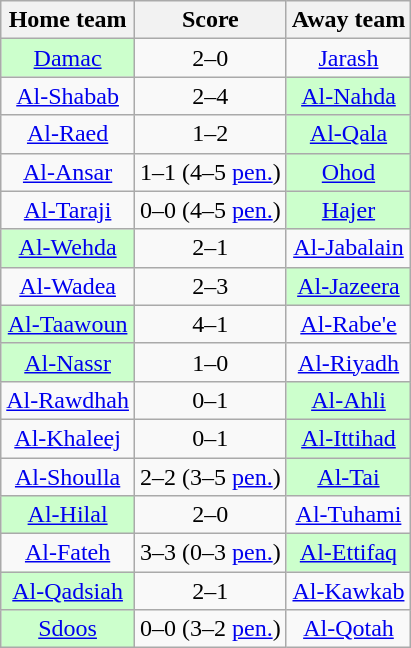<table class="wikitable" style="text-align: center">
<tr>
<th>Home team</th>
<th>Score</th>
<th>Away team</th>
</tr>
<tr>
<td bgcolor="ccffcc"><a href='#'>Damac</a></td>
<td>2–0</td>
<td><a href='#'>Jarash</a></td>
</tr>
<tr>
<td><a href='#'>Al-Shabab</a></td>
<td>2–4</td>
<td bgcolor="ccffcc"><a href='#'>Al-Nahda</a></td>
</tr>
<tr>
<td><a href='#'>Al-Raed</a></td>
<td>1–2</td>
<td bgcolor="ccffcc"><a href='#'>Al-Qala</a></td>
</tr>
<tr>
<td><a href='#'>Al-Ansar</a></td>
<td>1–1 (4–5 <a href='#'>pen.</a>)</td>
<td bgcolor="ccffcc"><a href='#'>Ohod</a></td>
</tr>
<tr>
<td><a href='#'>Al-Taraji</a></td>
<td>0–0 (4–5 <a href='#'>pen.</a>)</td>
<td bgcolor="ccffcc"><a href='#'>Hajer</a></td>
</tr>
<tr>
<td bgcolor="ccffcc"><a href='#'>Al-Wehda</a></td>
<td>2–1</td>
<td><a href='#'>Al-Jabalain</a></td>
</tr>
<tr>
<td><a href='#'>Al-Wadea</a></td>
<td>2–3</td>
<td bgcolor="ccffcc"><a href='#'>Al-Jazeera</a></td>
</tr>
<tr>
<td bgcolor="ccffcc"><a href='#'>Al-Taawoun</a></td>
<td>4–1</td>
<td><a href='#'>Al-Rabe'e</a></td>
</tr>
<tr>
<td bgcolor="ccffcc"><a href='#'>Al-Nassr</a></td>
<td>1–0</td>
<td><a href='#'>Al-Riyadh</a></td>
</tr>
<tr>
<td><a href='#'>Al-Rawdhah</a></td>
<td>0–1</td>
<td bgcolor="ccffcc"><a href='#'>Al-Ahli</a></td>
</tr>
<tr>
<td><a href='#'>Al-Khaleej</a></td>
<td>0–1</td>
<td bgcolor="ccffcc"><a href='#'>Al-Ittihad</a></td>
</tr>
<tr>
<td><a href='#'>Al-Shoulla</a></td>
<td>2–2 (3–5 <a href='#'>pen.</a>)</td>
<td bgcolor="ccffcc"><a href='#'>Al-Tai</a></td>
</tr>
<tr>
<td bgcolor="ccffcc"><a href='#'>Al-Hilal</a></td>
<td>2–0</td>
<td><a href='#'>Al-Tuhami</a></td>
</tr>
<tr>
<td><a href='#'>Al-Fateh</a></td>
<td>3–3 (0–3 <a href='#'>pen.</a>)</td>
<td bgcolor="ccffcc"><a href='#'>Al-Ettifaq</a></td>
</tr>
<tr>
<td bgcolor="ccffcc"><a href='#'>Al-Qadsiah</a></td>
<td>2–1</td>
<td><a href='#'>Al-Kawkab</a></td>
</tr>
<tr>
<td bgcolor="ccffcc"><a href='#'>Sdoos</a></td>
<td>0–0 (3–2 <a href='#'>pen.</a>)</td>
<td><a href='#'>Al-Qotah</a></td>
</tr>
</table>
